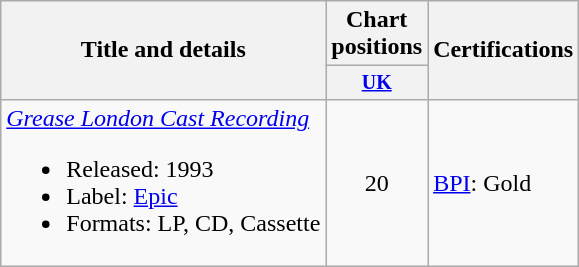<table class="wikitable">
<tr>
<th rowspan="2">Title and details</th>
<th colspan="1">Chart positions</th>
<th rowspan="2">Certifications</th>
</tr>
<tr style="font-size:smaller;">
<th width="30"><a href='#'>UK</a></th>
</tr>
<tr>
<td><em><a href='#'>Grease London Cast Recording</a></em><br><ul><li>Released: 1993</li><li>Label: <a href='#'>Epic</a></li><li>Formats: LP, CD, Cassette</li></ul></td>
<td style="text-align: center;">20 </td>
<td><a href='#'>BPI</a>: Gold</td>
</tr>
</table>
